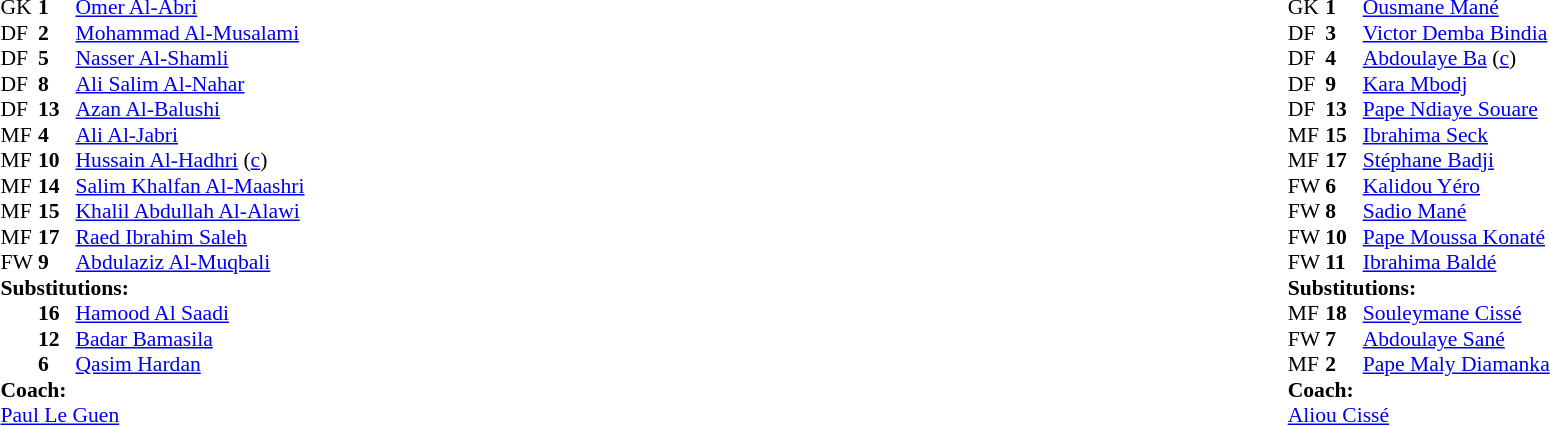<table width="100%">
<tr>
<td valign="top" width="50%"><br><table style="font-size: 90%" cellspacing="0" cellpadding="0">
<tr>
<th width="25"></th>
<th width="25"></th>
</tr>
<tr>
<td>GK</td>
<td><strong>1</strong></td>
<td><a href='#'>Omer Al-Abri</a></td>
</tr>
<tr>
<td>DF</td>
<td><strong>2</strong></td>
<td><a href='#'>Mohammad Al-Musalami</a></td>
</tr>
<tr>
<td>DF</td>
<td><strong>5</strong></td>
<td><a href='#'>Nasser Al-Shamli</a></td>
</tr>
<tr>
<td>DF</td>
<td><strong>8</strong></td>
<td><a href='#'>Ali Salim Al-Nahar</a></td>
<td></td>
<td></td>
</tr>
<tr>
<td>DF</td>
<td><strong>13</strong></td>
<td><a href='#'>Azan Al-Balushi</a></td>
<td></td>
<td></td>
</tr>
<tr>
<td>MF</td>
<td><strong>4</strong></td>
<td><a href='#'>Ali Al-Jabri</a></td>
</tr>
<tr>
<td>MF</td>
<td><strong>10</strong></td>
<td><a href='#'>Hussain Al-Hadhri</a> (<a href='#'>c</a>)</td>
</tr>
<tr>
<td>MF</td>
<td><strong>14</strong></td>
<td><a href='#'>Salim Khalfan Al-Maashri</a></td>
</tr>
<tr>
<td>MF</td>
<td><strong>15</strong></td>
<td><a href='#'>Khalil Abdullah Al-Alawi</a></td>
</tr>
<tr>
<td>MF</td>
<td><strong>17</strong></td>
<td><a href='#'>Raed Ibrahim Saleh</a></td>
</tr>
<tr>
<td>FW</td>
<td><strong>9</strong></td>
<td><a href='#'>Abdulaziz Al-Muqbali</a></td>
<td></td>
</tr>
<tr>
<td colspan=3><strong>Substitutions:</strong></td>
</tr>
<tr>
<td></td>
<td><strong>16</strong></td>
<td><a href='#'>Hamood Al Saadi</a></td>
<td></td>
<td></td>
</tr>
<tr>
<td></td>
<td><strong>12</strong></td>
<td><a href='#'>Badar Bamasila</a></td>
<td></td>
<td></td>
</tr>
<tr>
<td></td>
<td><strong>6</strong></td>
<td><a href='#'>Qasim Hardan</a></td>
<td></td>
<td></td>
</tr>
<tr>
<td colspan=3><strong>Coach:</strong></td>
</tr>
<tr>
<td colspan=3> <a href='#'>Paul Le Guen</a></td>
</tr>
</table>
</td>
<td valign="top"></td>
<td valign="top" width="50%"><br><table style="font-size: 90%" cellspacing="0" cellpadding="0" align="center">
<tr>
<th width=25></th>
<th width=25></th>
</tr>
<tr>
<td>GK</td>
<td><strong>1</strong></td>
<td><a href='#'>Ousmane Mané</a></td>
</tr>
<tr>
<td>DF</td>
<td><strong>3</strong></td>
<td><a href='#'>Victor Demba Bindia</a></td>
</tr>
<tr>
<td>DF</td>
<td><strong>4</strong></td>
<td><a href='#'>Abdoulaye Ba</a> (<a href='#'>c</a>)</td>
</tr>
<tr>
<td>DF</td>
<td><strong>9</strong></td>
<td><a href='#'>Kara Mbodj</a></td>
<td></td>
</tr>
<tr>
<td>DF</td>
<td><strong>13</strong></td>
<td><a href='#'>Pape Ndiaye Souare</a></td>
<td></td>
<td></td>
</tr>
<tr>
<td>MF</td>
<td><strong>15</strong></td>
<td><a href='#'>Ibrahima Seck</a></td>
<td></td>
</tr>
<tr>
<td>MF</td>
<td><strong>17</strong></td>
<td><a href='#'>Stéphane Badji</a></td>
<td></td>
</tr>
<tr>
<td>FW</td>
<td><strong>6</strong></td>
<td><a href='#'>Kalidou Yéro</a></td>
</tr>
<tr>
<td>FW</td>
<td><strong>8</strong></td>
<td><a href='#'>Sadio Mané</a></td>
<td></td>
<td></td>
</tr>
<tr>
<td>FW</td>
<td><strong>10</strong></td>
<td><a href='#'>Pape Moussa Konaté</a></td>
<td></td>
<td></td>
</tr>
<tr>
<td>FW</td>
<td><strong>11</strong></td>
<td><a href='#'>Ibrahima Baldé</a></td>
</tr>
<tr>
<td colspan=3><strong>Substitutions:</strong></td>
</tr>
<tr>
<td>MF</td>
<td><strong>18</strong></td>
<td><a href='#'>Souleymane Cissé</a></td>
<td></td>
<td></td>
</tr>
<tr>
<td>FW</td>
<td><strong>7</strong></td>
<td><a href='#'>Abdoulaye Sané</a></td>
<td></td>
<td></td>
</tr>
<tr>
<td>MF</td>
<td><strong>2</strong></td>
<td><a href='#'>Pape Maly Diamanka</a></td>
<td></td>
<td></td>
</tr>
<tr>
<td colspan=3><strong>Coach:</strong></td>
</tr>
<tr>
<td colspan=3><a href='#'>Aliou Cissé</a></td>
</tr>
</table>
</td>
</tr>
</table>
